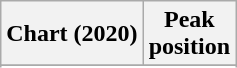<table class="wikitable sortable plainrowheaders" style="text-align:center">
<tr>
<th scope="col">Chart (2020)</th>
<th scope="col">Peak<br> position</th>
</tr>
<tr>
</tr>
<tr>
</tr>
<tr>
</tr>
<tr>
</tr>
<tr>
</tr>
</table>
